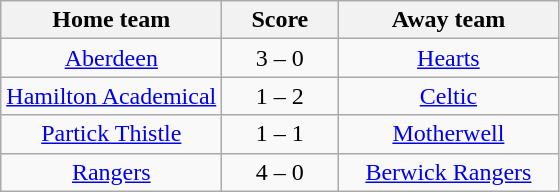<table class="wikitable" style="text-align: center">
<tr>
<th width=140>Home team</th>
<th width=70>Score</th>
<th width=140>Away team</th>
</tr>
<tr>
<td><a href='#'>Aberdeen</a></td>
<td>3 – 0</td>
<td><a href='#'>Hearts</a></td>
</tr>
<tr>
<td><a href='#'>Hamilton Academical</a></td>
<td>1 – 2</td>
<td><a href='#'>Celtic</a></td>
</tr>
<tr>
<td><a href='#'>Partick Thistle</a></td>
<td>1 – 1</td>
<td><a href='#'>Motherwell</a></td>
</tr>
<tr>
<td><a href='#'>Rangers</a></td>
<td>4 – 0</td>
<td><a href='#'>Berwick Rangers</a></td>
</tr>
</table>
